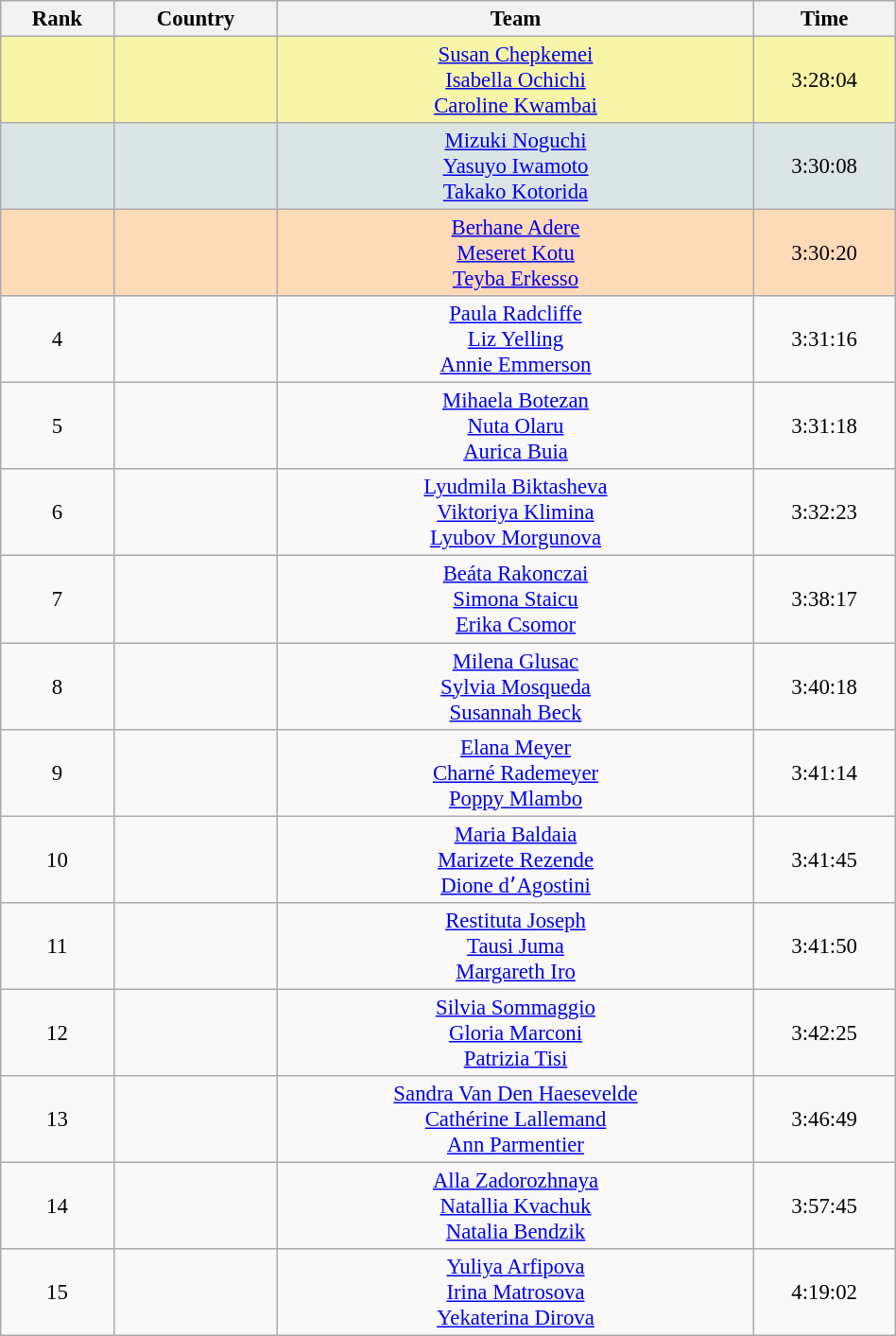<table class="wikitable sortable" style=" text-align:center; font-size:95%;" width="50%">
<tr>
<th>Rank</th>
<th>Country</th>
<th>Team</th>
<th>Time</th>
</tr>
<tr bgcolor="#F7F6A8">
<td align=center></td>
<td></td>
<td><a href='#'>Susan Chepkemei</a><br><a href='#'>Isabella Ochichi</a><br><a href='#'>Caroline Kwambai</a></td>
<td>3:28:04</td>
</tr>
<tr bgcolor="#DCE5E5">
<td align=center></td>
<td></td>
<td><a href='#'>Mizuki Noguchi</a><br><a href='#'>Yasuyo Iwamoto</a><br><a href='#'>Takako Kotorida</a></td>
<td>3:30:08</td>
</tr>
<tr bgcolor="#FFDAB9">
<td align=center></td>
<td></td>
<td><a href='#'>Berhane Adere</a><br><a href='#'>Meseret Kotu</a><br><a href='#'>Teyba Erkesso</a></td>
<td>3:30:20</td>
</tr>
<tr>
<td align=center>4</td>
<td></td>
<td><a href='#'>Paula Radcliffe</a><br><a href='#'>Liz Yelling</a><br><a href='#'>Annie Emmerson</a></td>
<td>3:31:16</td>
</tr>
<tr>
<td align=center>5</td>
<td></td>
<td><a href='#'>Mihaela Botezan</a><br><a href='#'>Nuta Olaru</a><br><a href='#'>Aurica Buia</a></td>
<td>3:31:18</td>
</tr>
<tr>
<td align=center>6</td>
<td></td>
<td><a href='#'>Lyudmila Biktasheva</a><br><a href='#'>Viktoriya Klimina</a><br><a href='#'>Lyubov Morgunova</a></td>
<td>3:32:23</td>
</tr>
<tr>
<td align=center>7</td>
<td></td>
<td><a href='#'>Beáta Rakonczai</a><br><a href='#'>Simona Staicu</a><br><a href='#'>Erika Csomor</a></td>
<td>3:38:17</td>
</tr>
<tr>
<td align=center>8</td>
<td></td>
<td><a href='#'>Milena Glusac</a><br><a href='#'>Sylvia Mosqueda</a><br><a href='#'>Susannah Beck</a></td>
<td>3:40:18</td>
</tr>
<tr>
<td align=center>9</td>
<td></td>
<td><a href='#'>Elana Meyer</a><br><a href='#'>Charné Rademeyer</a><br><a href='#'>Poppy Mlambo</a></td>
<td>3:41:14</td>
</tr>
<tr>
<td align=center>10</td>
<td></td>
<td><a href='#'>Maria Baldaia</a><br><a href='#'>Marizete Rezende</a><br><a href='#'>Dione dʼAgostini</a></td>
<td>3:41:45</td>
</tr>
<tr>
<td align=center>11</td>
<td></td>
<td><a href='#'>Restituta Joseph</a><br><a href='#'>Tausi Juma</a><br><a href='#'>Margareth Iro</a></td>
<td>3:41:50</td>
</tr>
<tr>
<td align=center>12</td>
<td></td>
<td><a href='#'>Silvia Sommaggio</a><br><a href='#'>Gloria Marconi</a><br><a href='#'>Patrizia Tisi</a></td>
<td>3:42:25</td>
</tr>
<tr>
<td align=center>13</td>
<td></td>
<td><a href='#'>Sandra Van Den Haesevelde</a><br><a href='#'>Cathérine Lallemand</a><br><a href='#'>Ann Parmentier</a></td>
<td>3:46:49</td>
</tr>
<tr>
<td align=center>14</td>
<td></td>
<td><a href='#'>Alla Zadorozhnaya</a><br><a href='#'>Natallia Kvachuk</a><br><a href='#'>Natalia Bendzik</a></td>
<td>3:57:45</td>
</tr>
<tr>
<td align=center>15</td>
<td></td>
<td><a href='#'>Yuliya Arfipova</a><br><a href='#'>Irina Matrosova</a><br><a href='#'>Yekaterina Dirova</a></td>
<td>4:19:02</td>
</tr>
</table>
